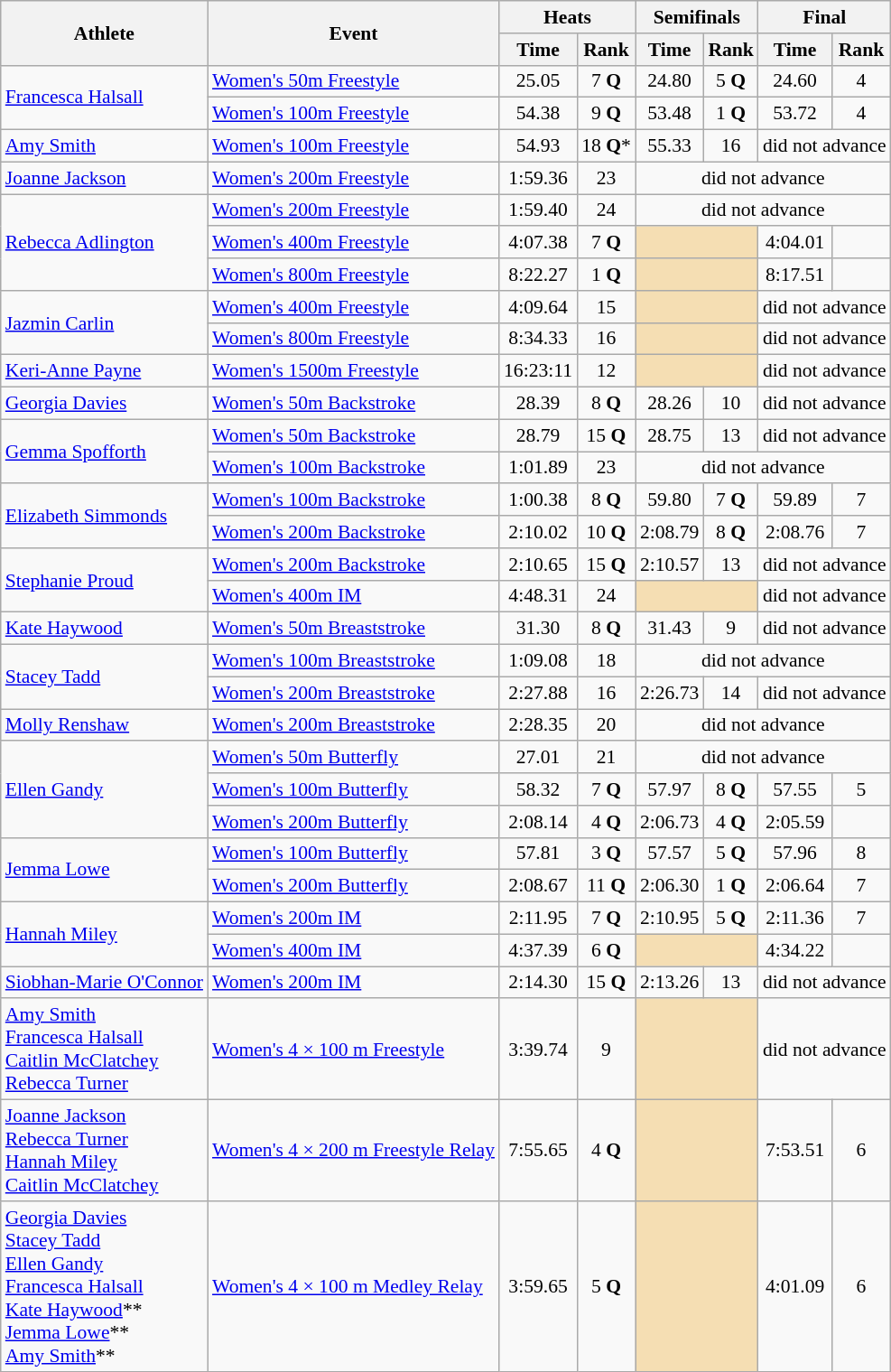<table class=wikitable style="font-size:90%">
<tr>
<th rowspan="2">Athlete</th>
<th rowspan="2">Event</th>
<th colspan="2">Heats</th>
<th colspan="2">Semifinals</th>
<th colspan="2">Final</th>
</tr>
<tr>
<th>Time</th>
<th>Rank</th>
<th>Time</th>
<th>Rank</th>
<th>Time</th>
<th>Rank</th>
</tr>
<tr>
<td rowspan="2"><a href='#'>Francesca Halsall</a></td>
<td><a href='#'>Women's 50m Freestyle</a></td>
<td align=center>25.05</td>
<td align=center>7 <strong>Q</strong></td>
<td align=center>24.80</td>
<td align=center>5 <strong>Q</strong></td>
<td align=center>24.60</td>
<td align=center>4</td>
</tr>
<tr>
<td><a href='#'>Women's 100m Freestyle</a></td>
<td align=center>54.38</td>
<td align=center>9 <strong>Q</strong></td>
<td align=center>53.48</td>
<td align=center>1 <strong>Q</strong></td>
<td align=center>53.72</td>
<td align=center>4</td>
</tr>
<tr>
<td rowspan="1"><a href='#'>Amy Smith</a></td>
<td><a href='#'>Women's 100m Freestyle</a></td>
<td align=center>54.93</td>
<td align=center>18 <strong>Q</strong>*</td>
<td align=center>55.33</td>
<td align=center>16</td>
<td align=center colspan=2>did not advance</td>
</tr>
<tr>
<td rowspan="1"><a href='#'>Joanne Jackson</a></td>
<td><a href='#'>Women's 200m Freestyle</a></td>
<td align=center>1:59.36</td>
<td align=center>23</td>
<td align=center colspan=4>did not advance</td>
</tr>
<tr>
<td rowspan="3"><a href='#'>Rebecca Adlington</a></td>
<td><a href='#'>Women's 200m Freestyle</a></td>
<td align=center>1:59.40</td>
<td align=center>24</td>
<td align=center colspan=4>did not advance</td>
</tr>
<tr>
<td><a href='#'>Women's 400m Freestyle</a></td>
<td align=center>4:07.38</td>
<td align=center>7 <strong>Q</strong></td>
<td colspan= 2 bgcolor="wheat"></td>
<td align=center>4:04.01</td>
<td align=center></td>
</tr>
<tr>
<td><a href='#'>Women's 800m Freestyle</a></td>
<td align=center>8:22.27</td>
<td align=center>1 <strong>Q</strong></td>
<td colspan= 2 bgcolor="wheat"></td>
<td align=center>8:17.51</td>
<td align=center></td>
</tr>
<tr>
<td rowspan="2"><a href='#'>Jazmin Carlin</a></td>
<td><a href='#'>Women's 400m Freestyle</a></td>
<td align=center>4:09.64</td>
<td align=center>15</td>
<td colspan= 2 bgcolor="wheat"></td>
<td align=center colspan=2>did not advance</td>
</tr>
<tr>
<td><a href='#'>Women's 800m Freestyle</a></td>
<td align=center>8:34.33</td>
<td align=center>16</td>
<td colspan= 2 bgcolor="wheat"></td>
<td align=center colspan=2>did not advance</td>
</tr>
<tr>
<td rowspan="1"><a href='#'>Keri-Anne Payne</a></td>
<td><a href='#'>Women's 1500m Freestyle</a></td>
<td align=center>16:23:11</td>
<td align=center>12</td>
<td colspan= 2 bgcolor="wheat"></td>
<td align=center colspan=2>did not advance</td>
</tr>
<tr>
<td rowspan="1"><a href='#'>Georgia Davies</a></td>
<td><a href='#'>Women's 50m Backstroke</a></td>
<td align=center>28.39</td>
<td align=center>8 <strong>Q</strong></td>
<td align=center>28.26</td>
<td align=center>10</td>
<td align=center colspan=2>did not advance</td>
</tr>
<tr>
<td rowspan="2"><a href='#'>Gemma Spofforth</a></td>
<td><a href='#'>Women's 50m Backstroke</a></td>
<td align=center>28.79</td>
<td align=center>15 <strong>Q</strong></td>
<td align=center>28.75</td>
<td align=center>13</td>
<td align=center colspan=2>did not advance</td>
</tr>
<tr>
<td><a href='#'>Women's 100m Backstroke</a></td>
<td align=center>1:01.89</td>
<td align=center>23</td>
<td align=center colspan=4>did not advance</td>
</tr>
<tr>
<td rowspan="2"><a href='#'>Elizabeth Simmonds</a></td>
<td><a href='#'>Women's 100m Backstroke</a></td>
<td align=center>1:00.38</td>
<td align=center>8 <strong>Q</strong></td>
<td align=center>59.80</td>
<td align=center>7 <strong>Q</strong></td>
<td align=center>59.89</td>
<td align=center>7</td>
</tr>
<tr>
<td><a href='#'>Women's 200m Backstroke</a></td>
<td align=center>2:10.02</td>
<td align=center>10 <strong>Q</strong></td>
<td align=center>2:08.79</td>
<td align=center>8 <strong>Q</strong></td>
<td align=center>2:08.76</td>
<td align=center>7</td>
</tr>
<tr>
<td rowspan="2"><a href='#'>Stephanie Proud</a></td>
<td><a href='#'>Women's 200m Backstroke</a></td>
<td align=center>2:10.65</td>
<td align=center>15 <strong>Q</strong></td>
<td align=center>2:10.57</td>
<td align=center>13</td>
<td align=center colspan=2>did not advance</td>
</tr>
<tr>
<td><a href='#'>Women's 400m IM</a></td>
<td align=center>4:48.31</td>
<td align=center>24</td>
<td colspan= 2 bgcolor="wheat"></td>
<td align=center colspan=2>did not advance</td>
</tr>
<tr>
<td rowspan="1"><a href='#'>Kate Haywood</a></td>
<td><a href='#'>Women's 50m Breaststroke</a></td>
<td align=center>31.30</td>
<td align=center>8 <strong>Q</strong></td>
<td align=center>31.43</td>
<td align=center>9</td>
<td align=center colspan=2>did not advance</td>
</tr>
<tr>
<td rowspan="2"><a href='#'>Stacey Tadd</a></td>
<td><a href='#'>Women's 100m Breaststroke</a></td>
<td align=center>1:09.08</td>
<td align=center>18</td>
<td align=center colspan=4>did not advance</td>
</tr>
<tr>
<td><a href='#'>Women's 200m Breaststroke</a></td>
<td align=center>2:27.88</td>
<td align=center>16</td>
<td align=center>2:26.73</td>
<td align=center>14</td>
<td align=center colspan=2>did not advance</td>
</tr>
<tr>
<td rowspan="1"><a href='#'>Molly Renshaw</a></td>
<td><a href='#'>Women's 200m Breaststroke</a></td>
<td align=center>2:28.35</td>
<td align=center>20</td>
<td align=center colspan=4>did not advance</td>
</tr>
<tr>
<td rowspan="3"><a href='#'>Ellen Gandy</a></td>
<td><a href='#'>Women's 50m Butterfly</a></td>
<td align=center>27.01</td>
<td align=center>21</td>
<td align=center colspan=4>did not advance</td>
</tr>
<tr>
<td><a href='#'>Women's 100m Butterfly</a></td>
<td align=center>58.32</td>
<td align=center>7 <strong>Q</strong></td>
<td align=center>57.97</td>
<td align=center>8 <strong>Q</strong></td>
<td align=center>57.55</td>
<td align=center>5</td>
</tr>
<tr>
<td><a href='#'>Women's 200m Butterfly</a></td>
<td align=center>2:08.14</td>
<td align=center>4 <strong>Q</strong></td>
<td align=center>2:06.73</td>
<td align=center>4 <strong>Q</strong></td>
<td align=center>2:05.59</td>
<td align=center></td>
</tr>
<tr>
<td rowspan="2"><a href='#'>Jemma Lowe</a></td>
<td><a href='#'>Women's 100m Butterfly</a></td>
<td align=center>57.81</td>
<td align=center>3 <strong>Q</strong></td>
<td align=center>57.57</td>
<td align=center>5 <strong>Q</strong></td>
<td align=center>57.96</td>
<td align=center>8</td>
</tr>
<tr>
<td><a href='#'>Women's 200m Butterfly</a></td>
<td align=center>2:08.67</td>
<td align=center>11 <strong>Q</strong></td>
<td align=center>2:06.30</td>
<td align=center>1 <strong>Q</strong></td>
<td align=center>2:06.64</td>
<td align=center>7</td>
</tr>
<tr>
<td rowspan="2"><a href='#'>Hannah Miley</a></td>
<td><a href='#'>Women's 200m IM</a></td>
<td align=center>2:11.95</td>
<td align=center>7 <strong>Q</strong></td>
<td align=center>2:10.95</td>
<td align=center>5 <strong>Q</strong></td>
<td align=center>2:11.36</td>
<td align=center>7</td>
</tr>
<tr>
<td><a href='#'>Women's 400m IM</a></td>
<td align=center>4:37.39</td>
<td align=center>6 <strong>Q</strong></td>
<td colspan= 2 bgcolor="wheat"></td>
<td align=center>4:34.22</td>
<td align=center></td>
</tr>
<tr>
<td rowspan="1"><a href='#'>Siobhan-Marie O'Connor</a></td>
<td><a href='#'>Women's 200m IM</a></td>
<td align=center>2:14.30</td>
<td align=center>15 <strong>Q</strong></td>
<td align=center>2:13.26</td>
<td align=center>13</td>
<td align=center colspan=2>did not advance</td>
</tr>
<tr>
<td rowspan="1"><a href='#'>Amy Smith</a><br><a href='#'>Francesca Halsall</a><br><a href='#'>Caitlin McClatchey</a><br><a href='#'>Rebecca Turner</a></td>
<td><a href='#'>Women's 4 × 100 m Freestyle</a></td>
<td align=center>3:39.74</td>
<td align=center>9</td>
<td colspan= 2 bgcolor="wheat"></td>
<td align=center colspan=2>did not advance</td>
</tr>
<tr>
<td rowspan="1"><a href='#'>Joanne Jackson</a><br><a href='#'>Rebecca Turner</a><br><a href='#'>Hannah Miley</a><br><a href='#'>Caitlin McClatchey</a></td>
<td><a href='#'>Women's 4 × 200 m Freestyle Relay</a></td>
<td align=center>7:55.65</td>
<td align=center>4 <strong>Q</strong></td>
<td colspan= 2 bgcolor="wheat"></td>
<td align=center>7:53.51</td>
<td align=center>6</td>
</tr>
<tr>
<td rowspan="1"><a href='#'>Georgia Davies</a><br><a href='#'>Stacey Tadd</a><br><a href='#'>Ellen Gandy</a><br><a href='#'>Francesca Halsall</a><br><a href='#'>Kate Haywood</a>**<br><a href='#'>Jemma Lowe</a>**<br><a href='#'>Amy Smith</a>**</td>
<td><a href='#'>Women's 4 × 100 m Medley Relay</a></td>
<td align=center>3:59.65</td>
<td align=center>5 <strong>Q</strong></td>
<td colspan= 2 bgcolor="wheat"></td>
<td align=center>4:01.09</td>
<td align=center>6</td>
</tr>
</table>
